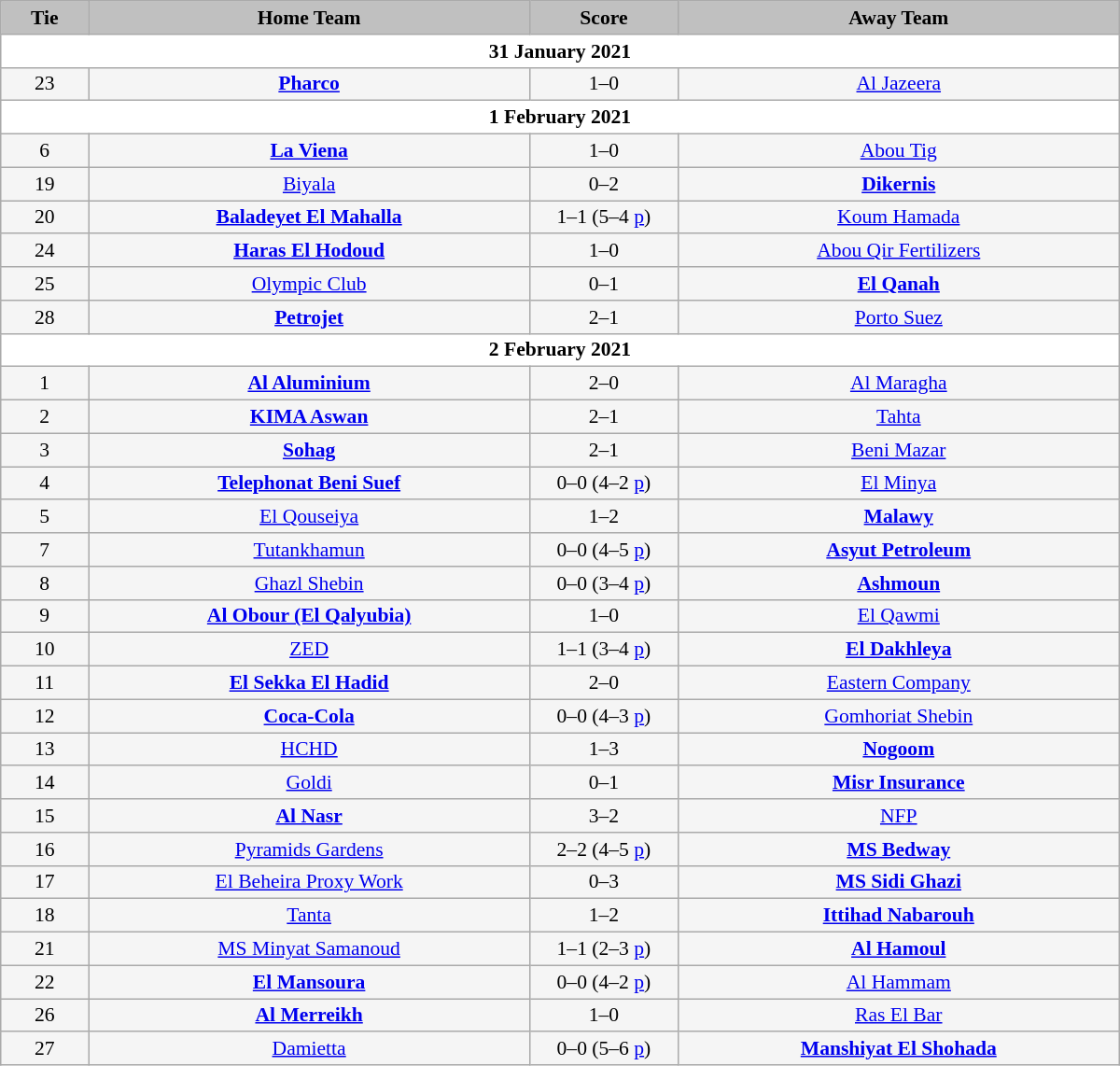<table class="wikitable" style="width: 800px; height:50px; background:WhiteSmoke; text-align:center; font-size:90%">
<tr>
<td scope="col" style="width:  7.25%; background:silver;"><strong>Tie</strong></td>
<td scope="col" style="width: 36.50%; background:silver;"><strong>Home Team</strong></td>
<td scope="col" style="width: 12.25%; background:silver;"><strong>Score</strong></td>
<td scope="col" style="width: 36.50%; background:silver;"><strong>Away Team</strong></td>
</tr>
<tr>
<td colspan=4 style= background:White><strong>31 January 2021</strong></td>
</tr>
<tr>
<td>23</td>
<td><strong><a href='#'>Pharco</a></strong></td>
<td>1–0</td>
<td><a href='#'>Al Jazeera</a></td>
</tr>
<tr>
<td colspan=4 style= background:White><strong>1 February 2021</strong></td>
</tr>
<tr>
<td>6</td>
<td><strong><a href='#'>La Viena</a></strong></td>
<td>1–0</td>
<td><a href='#'>Abou Tig</a></td>
</tr>
<tr>
<td>19</td>
<td><a href='#'>Biyala</a></td>
<td>0–2</td>
<td><strong><a href='#'>Dikernis</a></strong></td>
</tr>
<tr>
<td>20</td>
<td><strong><a href='#'>Baladeyet El Mahalla</a></strong></td>
<td>1–1 (5–4 <a href='#'>p</a>)</td>
<td><a href='#'>Koum Hamada</a></td>
</tr>
<tr>
<td>24</td>
<td><strong><a href='#'>Haras El Hodoud</a></strong></td>
<td>1–0</td>
<td><a href='#'>Abou Qir Fertilizers</a></td>
</tr>
<tr>
<td>25</td>
<td><a href='#'>Olympic Club</a></td>
<td>0–1</td>
<td><strong><a href='#'>El Qanah</a></strong></td>
</tr>
<tr>
<td>28</td>
<td><strong><a href='#'>Petrojet</a></strong></td>
<td>2–1</td>
<td><a href='#'>Porto Suez</a></td>
</tr>
<tr>
<td colspan=4 style= background:White><strong>2 February 2021</strong></td>
</tr>
<tr>
<td>1</td>
<td><strong><a href='#'>Al Aluminium</a></strong></td>
<td>2–0</td>
<td><a href='#'>Al Maragha</a></td>
</tr>
<tr>
<td>2</td>
<td><strong><a href='#'>KIMA Aswan</a></strong></td>
<td>2–1</td>
<td><a href='#'>Tahta</a></td>
</tr>
<tr>
<td>3</td>
<td><strong><a href='#'>Sohag</a></strong></td>
<td>2–1</td>
<td><a href='#'>Beni Mazar</a></td>
</tr>
<tr>
<td>4</td>
<td><strong><a href='#'>Telephonat Beni Suef</a></strong></td>
<td>0–0 (4–2 <a href='#'>p</a>)</td>
<td><a href='#'>El Minya</a></td>
</tr>
<tr>
<td>5</td>
<td><a href='#'>El Qouseiya</a></td>
<td>1–2</td>
<td><strong><a href='#'>Malawy</a></strong></td>
</tr>
<tr>
<td>7</td>
<td><a href='#'>Tutankhamun</a></td>
<td>0–0 (4–5 <a href='#'>p</a>)</td>
<td><strong><a href='#'>Asyut Petroleum</a></strong></td>
</tr>
<tr>
<td>8</td>
<td><a href='#'>Ghazl Shebin</a></td>
<td>0–0 (3–4 <a href='#'>p</a>)</td>
<td><strong><a href='#'>Ashmoun</a></strong></td>
</tr>
<tr>
<td>9</td>
<td><strong><a href='#'>Al Obour (El Qalyubia)</a></strong></td>
<td>1–0</td>
<td><a href='#'>El Qawmi</a></td>
</tr>
<tr>
<td>10</td>
<td><a href='#'>ZED</a></td>
<td>1–1 (3–4 <a href='#'>p</a>)</td>
<td><strong><a href='#'>El Dakhleya</a></strong></td>
</tr>
<tr>
<td>11</td>
<td><strong><a href='#'>El Sekka El Hadid</a></strong></td>
<td>2–0</td>
<td><a href='#'>Eastern Company</a></td>
</tr>
<tr>
<td>12</td>
<td><strong><a href='#'>Coca-Cola</a></strong></td>
<td>0–0 (4–3 <a href='#'>p</a>)</td>
<td><a href='#'>Gomhoriat Shebin</a></td>
</tr>
<tr>
<td>13</td>
<td><a href='#'>HCHD</a></td>
<td>1–3</td>
<td><strong><a href='#'>Nogoom</a></strong></td>
</tr>
<tr>
<td>14</td>
<td><a href='#'>Goldi</a></td>
<td>0–1</td>
<td><strong><a href='#'>Misr Insurance</a></strong></td>
</tr>
<tr>
<td>15</td>
<td><strong><a href='#'>Al Nasr</a></strong></td>
<td>3–2</td>
<td><a href='#'>NFP</a></td>
</tr>
<tr>
<td>16</td>
<td><a href='#'>Pyramids Gardens</a></td>
<td>2–2 (4–5 <a href='#'>p</a>)</td>
<td><strong><a href='#'>MS Bedway</a></strong></td>
</tr>
<tr>
<td>17</td>
<td><a href='#'>El Beheira Proxy Work</a></td>
<td>0–3</td>
<td><strong><a href='#'>MS Sidi Ghazi</a></strong></td>
</tr>
<tr>
<td>18</td>
<td><a href='#'>Tanta</a></td>
<td>1–2</td>
<td><strong><a href='#'>Ittihad Nabarouh</a></strong></td>
</tr>
<tr>
<td>21</td>
<td><a href='#'>MS Minyat Samanoud</a></td>
<td>1–1 (2–3 <a href='#'>p</a>)</td>
<td><strong><a href='#'>Al Hamoul</a></strong></td>
</tr>
<tr>
<td>22</td>
<td><strong><a href='#'>El Mansoura</a></strong></td>
<td>0–0 (4–2 <a href='#'>p</a>)</td>
<td><a href='#'>Al Hammam</a></td>
</tr>
<tr>
<td>26</td>
<td><strong><a href='#'>Al Merreikh</a></strong></td>
<td>1–0</td>
<td><a href='#'>Ras El Bar</a></td>
</tr>
<tr>
<td>27</td>
<td><a href='#'>Damietta</a></td>
<td>0–0 (5–6 <a href='#'>p</a>)</td>
<td><strong><a href='#'>Manshiyat El Shohada</a></strong></td>
</tr>
</table>
